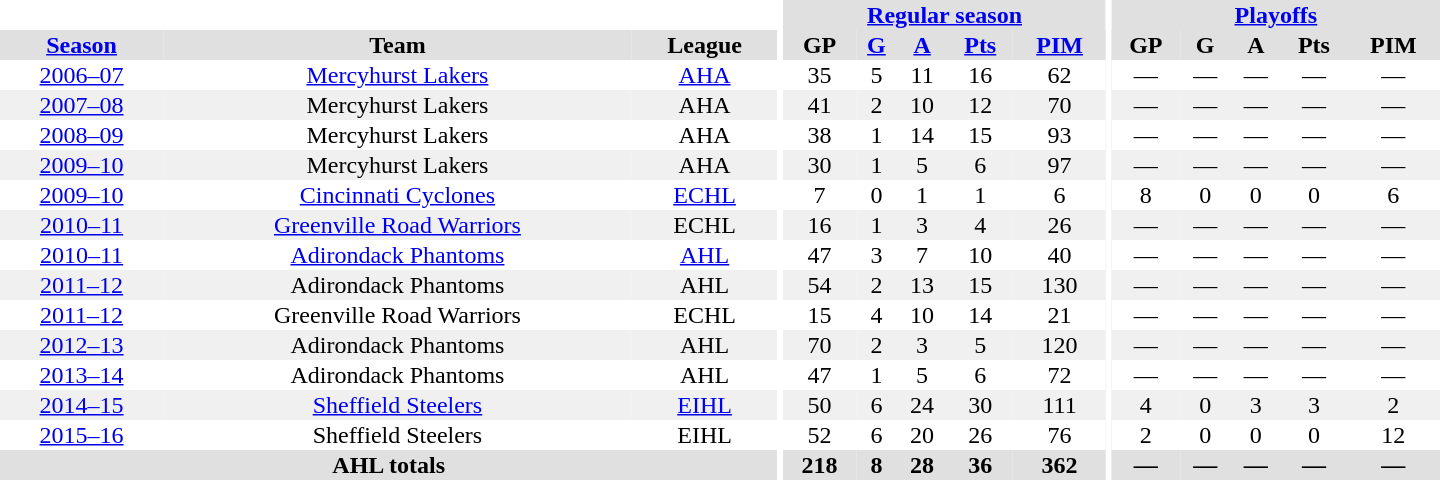<table border="0" cellpadding="1" cellspacing="0" style="text-align:center; width:60em">
<tr bgcolor="#e0e0e0">
<th colspan="3" bgcolor="#ffffff"></th>
<th rowspan="99" bgcolor="#ffffff"></th>
<th colspan="5"><a href='#'>Regular season</a></th>
<th rowspan="99" bgcolor="#ffffff"></th>
<th colspan="5"><a href='#'>Playoffs</a></th>
</tr>
<tr bgcolor="#e0e0e0">
<th><a href='#'>Season</a></th>
<th>Team</th>
<th>League</th>
<th>GP</th>
<th><a href='#'>G</a></th>
<th><a href='#'>A</a></th>
<th><a href='#'>Pts</a></th>
<th><a href='#'>PIM</a></th>
<th>GP</th>
<th>G</th>
<th>A</th>
<th>Pts</th>
<th>PIM</th>
</tr>
<tr>
<td><a href='#'>2006–07</a></td>
<td><a href='#'>Mercyhurst Lakers</a></td>
<td><a href='#'>AHA</a></td>
<td>35</td>
<td>5</td>
<td>11</td>
<td>16</td>
<td>62</td>
<td>—</td>
<td>—</td>
<td>—</td>
<td>—</td>
<td>—</td>
</tr>
<tr bgcolor="#f0f0f0">
<td><a href='#'>2007–08</a></td>
<td>Mercyhurst Lakers</td>
<td>AHA</td>
<td>41</td>
<td>2</td>
<td>10</td>
<td>12</td>
<td>70</td>
<td>—</td>
<td>—</td>
<td>—</td>
<td>—</td>
<td>—</td>
</tr>
<tr>
<td><a href='#'>2008–09</a></td>
<td>Mercyhurst Lakers</td>
<td>AHA</td>
<td>38</td>
<td>1</td>
<td>14</td>
<td>15</td>
<td>93</td>
<td>—</td>
<td>—</td>
<td>—</td>
<td>—</td>
<td>—</td>
</tr>
<tr bgcolor="#f0f0f0">
<td><a href='#'>2009–10</a></td>
<td>Mercyhurst Lakers</td>
<td>AHA</td>
<td>30</td>
<td>1</td>
<td>5</td>
<td>6</td>
<td>97</td>
<td>—</td>
<td>—</td>
<td>—</td>
<td>—</td>
<td>—</td>
</tr>
<tr>
<td><a href='#'>2009–10</a></td>
<td><a href='#'>Cincinnati Cyclones</a></td>
<td><a href='#'>ECHL</a></td>
<td>7</td>
<td>0</td>
<td>1</td>
<td>1</td>
<td>6</td>
<td>8</td>
<td>0</td>
<td>0</td>
<td>0</td>
<td>6</td>
</tr>
<tr bgcolor="#f0f0f0">
<td><a href='#'>2010–11</a></td>
<td><a href='#'>Greenville Road Warriors</a></td>
<td>ECHL</td>
<td>16</td>
<td>1</td>
<td>3</td>
<td>4</td>
<td>26</td>
<td>—</td>
<td>—</td>
<td>—</td>
<td>—</td>
<td>—</td>
</tr>
<tr>
<td><a href='#'>2010–11</a></td>
<td><a href='#'>Adirondack Phantoms</a></td>
<td><a href='#'>AHL</a></td>
<td>47</td>
<td>3</td>
<td>7</td>
<td>10</td>
<td>40</td>
<td>—</td>
<td>—</td>
<td>—</td>
<td>—</td>
<td>—</td>
</tr>
<tr bgcolor="#f0f0f0">
<td><a href='#'>2011–12</a></td>
<td>Adirondack Phantoms</td>
<td>AHL</td>
<td>54</td>
<td>2</td>
<td>13</td>
<td>15</td>
<td>130</td>
<td>—</td>
<td>—</td>
<td>—</td>
<td>—</td>
<td>—</td>
</tr>
<tr>
<td><a href='#'>2011–12</a></td>
<td>Greenville Road Warriors</td>
<td>ECHL</td>
<td>15</td>
<td>4</td>
<td>10</td>
<td>14</td>
<td>21</td>
<td>—</td>
<td>—</td>
<td>—</td>
<td>—</td>
<td>—</td>
</tr>
<tr bgcolor="#f0f0f0">
<td><a href='#'>2012–13</a></td>
<td>Adirondack Phantoms</td>
<td>AHL</td>
<td>70</td>
<td>2</td>
<td>3</td>
<td>5</td>
<td>120</td>
<td>—</td>
<td>—</td>
<td>—</td>
<td>—</td>
<td>—</td>
</tr>
<tr>
<td><a href='#'>2013–14</a></td>
<td>Adirondack Phantoms</td>
<td>AHL</td>
<td>47</td>
<td>1</td>
<td>5</td>
<td>6</td>
<td>72</td>
<td>—</td>
<td>—</td>
<td>—</td>
<td>—</td>
<td>—</td>
</tr>
<tr bgcolor="#f0f0f0">
<td><a href='#'>2014–15</a></td>
<td><a href='#'>Sheffield Steelers</a></td>
<td><a href='#'>EIHL</a></td>
<td>50</td>
<td>6</td>
<td>24</td>
<td>30</td>
<td>111</td>
<td>4</td>
<td>0</td>
<td>3</td>
<td>3</td>
<td>2</td>
</tr>
<tr>
<td><a href='#'>2015–16</a></td>
<td>Sheffield Steelers</td>
<td>EIHL</td>
<td>52</td>
<td>6</td>
<td>20</td>
<td>26</td>
<td>76</td>
<td>2</td>
<td>0</td>
<td>0</td>
<td>0</td>
<td>12</td>
</tr>
<tr bgcolor="#e0e0e0">
<th colspan="3">AHL totals</th>
<th>218</th>
<th>8</th>
<th>28</th>
<th>36</th>
<th>362</th>
<th>—</th>
<th>—</th>
<th>—</th>
<th>—</th>
<th>—</th>
</tr>
</table>
